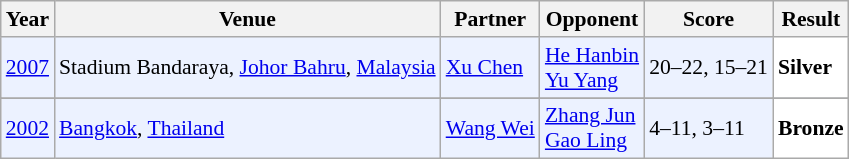<table class="sortable wikitable" style="font-size: 90%;">
<tr>
<th>Year</th>
<th>Venue</th>
<th>Partner</th>
<th>Opponent</th>
<th>Score</th>
<th>Result</th>
</tr>
<tr style="background:#ECF2FF">
<td align="center"><a href='#'>2007</a></td>
<td align="left">Stadium Bandaraya, <a href='#'>Johor Bahru</a>, <a href='#'>Malaysia</a></td>
<td align="left"> <a href='#'>Xu Chen</a></td>
<td align="left"> <a href='#'>He Hanbin</a> <br>  <a href='#'>Yu Yang</a></td>
<td align="left">20–22, 15–21</td>
<td style="text-align:left; background:white"> <strong>Silver</strong></td>
</tr>
<tr>
</tr>
<tr style="background:#ECF2FF">
<td align="center"><a href='#'>2002</a></td>
<td align="left"><a href='#'>Bangkok</a>, <a href='#'>Thailand</a></td>
<td align="left"> <a href='#'>Wang Wei</a></td>
<td align="left"> <a href='#'>Zhang Jun</a> <br>  <a href='#'>Gao Ling</a></td>
<td align="left">4–11, 3–11</td>
<td style="text-align:left; background:white"> <strong>Bronze</strong></td>
</tr>
</table>
